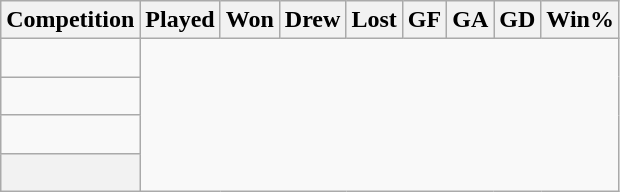<table class="wikitable sortable" style="text-align: center;">
<tr>
<th>Competition</th>
<th>Played</th>
<th>Won</th>
<th>Drew</th>
<th>Lost</th>
<th>GF</th>
<th>GA</th>
<th>GD</th>
<th>Win%</th>
</tr>
<tr>
<td align=left><br></td>
</tr>
<tr>
<td align=left><br></td>
</tr>
<tr>
<td align=left><br></td>
</tr>
<tr class="sortbottom">
<th><br></th>
</tr>
</table>
